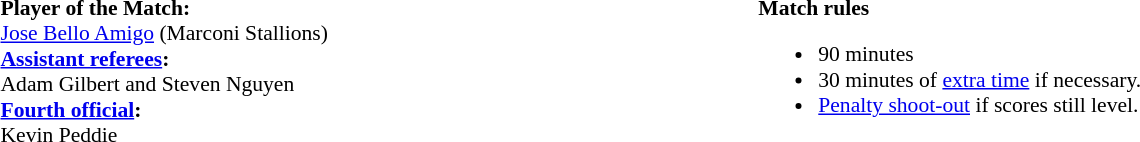<table style="width:100%;font-size:90%">
<tr>
<td style="width:40%;vertical-align:top"><br><strong>Player of the Match:</strong>
<br><a href='#'>Jose Bello Amigo</a> (Marconi Stallions)
<br><strong><a href='#'>Assistant referees</a>:</strong>
<br>Adam Gilbert and Steven Nguyen
<br><strong><a href='#'>Fourth official</a>:</strong>
<br>Kevin Peddie</td>
<td style="width:60%;vertical-align:top"><br><strong>Match rules</strong><ul><li>90 minutes</li><li>30 minutes of <a href='#'>extra time</a> if necessary.</li><li><a href='#'>Penalty shoot-out</a> if scores still level.</li></ul></td>
</tr>
</table>
